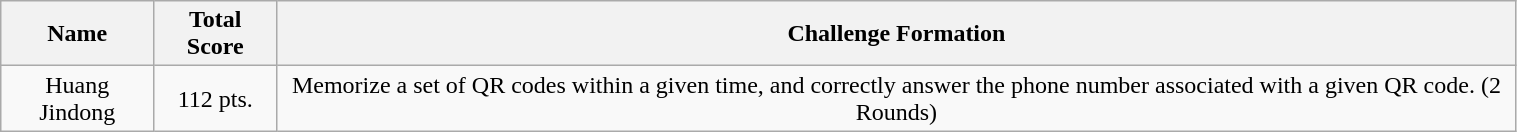<table class="wikitable" style="width:80%; text-align:center">
<tr>
<th>Name</th>
<th>Total Score</th>
<th>Challenge Formation</th>
</tr>
<tr>
<td>Huang Jindong</td>
<td>112 pts.</td>
<td>Memorize a set of QR codes within a given time, and correctly answer the phone number associated with a given QR code. (2 Rounds)</td>
</tr>
</table>
